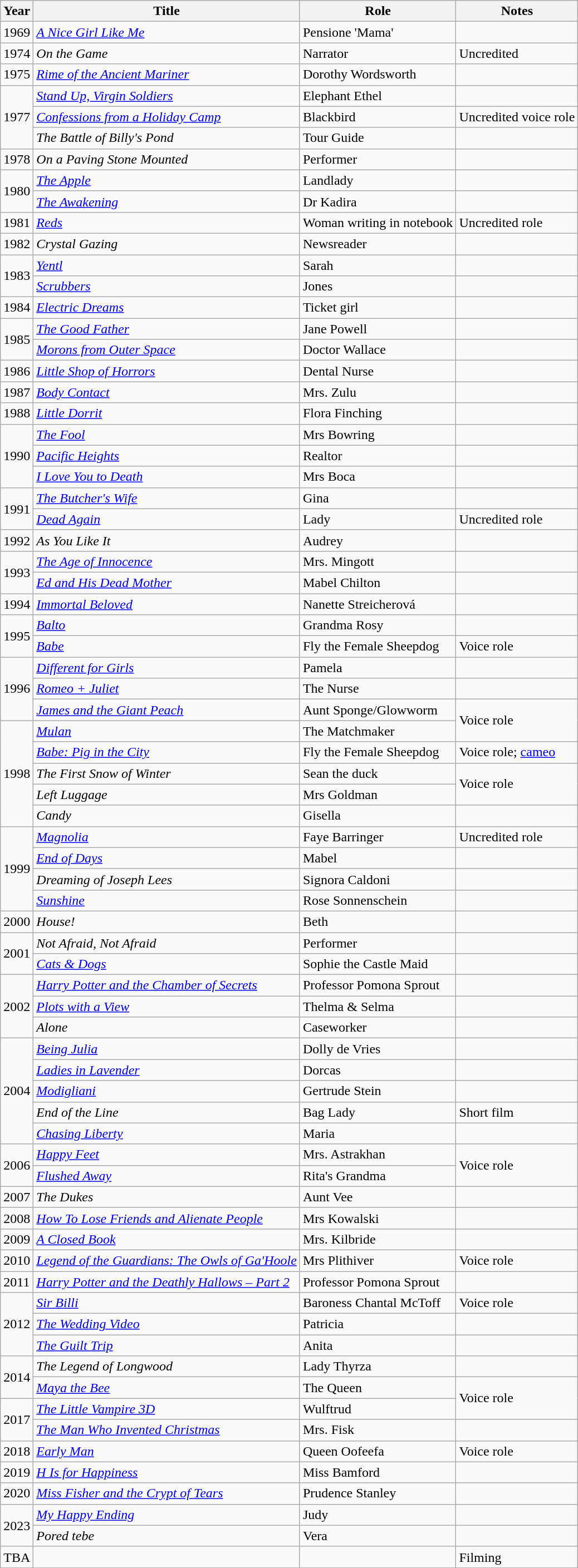<table class="wikitable sortable">
<tr>
<th>Year</th>
<th>Title</th>
<th>Role</th>
<th class="unsortable">Notes</th>
</tr>
<tr>
<td>1969</td>
<td><em><a href='#'>A Nice Girl Like Me</a></em></td>
<td>Pensione 'Mama'</td>
<td></td>
</tr>
<tr>
<td>1974</td>
<td><em>On the Game</em></td>
<td>Narrator</td>
<td>Uncredited</td>
</tr>
<tr>
<td>1975</td>
<td><em><a href='#'>Rime of the Ancient Mariner</a></em></td>
<td>Dorothy Wordsworth</td>
<td></td>
</tr>
<tr>
<td rowspan=3>1977</td>
<td><em><a href='#'>Stand Up, Virgin Soldiers</a></em></td>
<td>Elephant Ethel</td>
<td></td>
</tr>
<tr>
<td><em><a href='#'>Confessions from a Holiday Camp</a></em></td>
<td>Blackbird</td>
<td>Uncredited voice role</td>
</tr>
<tr>
<td><em>The Battle of Billy's Pond</em></td>
<td>Tour Guide</td>
<td></td>
</tr>
<tr>
<td>1978</td>
<td><em>On a Paving Stone Mounted</em></td>
<td>Performer</td>
<td></td>
</tr>
<tr>
<td rowspan=2>1980</td>
<td><em><a href='#'>The Apple</a></em></td>
<td>Landlady</td>
<td></td>
</tr>
<tr>
<td><em><a href='#'>The Awakening</a></em></td>
<td>Dr Kadira</td>
<td></td>
</tr>
<tr>
<td>1981</td>
<td><em><a href='#'>Reds</a></em></td>
<td>Woman writing in notebook</td>
<td>Uncredited role</td>
</tr>
<tr>
<td>1982</td>
<td><em>Crystal Gazing</em></td>
<td>Newsreader</td>
<td></td>
</tr>
<tr>
<td rowspan=2>1983</td>
<td><em><a href='#'>Yentl</a></em></td>
<td>Sarah</td>
<td></td>
</tr>
<tr>
<td><em><a href='#'>Scrubbers</a></em></td>
<td>Jones</td>
<td></td>
</tr>
<tr>
<td>1984</td>
<td><em><a href='#'>Electric Dreams</a></em></td>
<td>Ticket girl</td>
<td></td>
</tr>
<tr>
<td rowspan=2>1985</td>
<td><em><a href='#'>The Good Father</a></em></td>
<td>Jane Powell</td>
<td></td>
</tr>
<tr>
<td><em><a href='#'>Morons from Outer Space</a></em></td>
<td>Doctor Wallace</td>
<td></td>
</tr>
<tr>
<td>1986</td>
<td><em><a href='#'>Little Shop of Horrors</a></em></td>
<td>Dental Nurse</td>
<td></td>
</tr>
<tr>
<td>1987</td>
<td><em><a href='#'>Body Contact</a></em></td>
<td>Mrs. Zulu</td>
<td></td>
</tr>
<tr>
<td>1988</td>
<td><em><a href='#'>Little Dorrit</a></em></td>
<td>Flora Finching</td>
<td></td>
</tr>
<tr>
<td rowspan=3>1990</td>
<td><em><a href='#'>The Fool</a></em></td>
<td>Mrs Bowring</td>
<td></td>
</tr>
<tr>
<td><em><a href='#'>Pacific Heights</a></em></td>
<td>Realtor</td>
<td></td>
</tr>
<tr>
<td><em><a href='#'>I Love You to Death</a></em></td>
<td>Mrs Boca</td>
<td></td>
</tr>
<tr>
<td rowspan=2>1991</td>
<td><em><a href='#'>The Butcher's Wife</a></em></td>
<td>Gina</td>
<td></td>
</tr>
<tr>
<td><em><a href='#'>Dead Again</a></em></td>
<td>Lady</td>
<td>Uncredited role</td>
</tr>
<tr>
<td>1992</td>
<td><em>As You Like It</em></td>
<td>Audrey</td>
<td></td>
</tr>
<tr>
<td rowspan=2>1993</td>
<td><em><a href='#'>The Age of Innocence</a></em></td>
<td>Mrs. Mingott</td>
<td></td>
</tr>
<tr>
<td><em><a href='#'>Ed and His Dead Mother</a></em></td>
<td>Mabel Chilton</td>
<td></td>
</tr>
<tr>
<td>1994</td>
<td><em><a href='#'>Immortal Beloved</a></em></td>
<td>Nanette Streicherová</td>
<td></td>
</tr>
<tr>
<td rowspan=2>1995</td>
<td><em><a href='#'>Balto</a></em></td>
<td>Grandma Rosy</td>
<td></td>
</tr>
<tr>
<td><em><a href='#'>Babe</a></em></td>
<td>Fly the Female Sheepdog</td>
<td>Voice role</td>
</tr>
<tr>
<td rowspan=3>1996</td>
<td><em><a href='#'>Different for Girls</a></em></td>
<td>Pamela</td>
<td></td>
</tr>
<tr>
<td><em><a href='#'>Romeo + Juliet</a></em></td>
<td>The Nurse</td>
<td></td>
</tr>
<tr>
<td><em><a href='#'>James and the Giant Peach</a></em></td>
<td>Aunt Sponge/Glowworm</td>
<td rowspan="2">Voice role</td>
</tr>
<tr>
<td rowspan="5">1998</td>
<td><em><a href='#'>Mulan</a></em></td>
<td>The Matchmaker</td>
</tr>
<tr>
<td><em><a href='#'>Babe: Pig in the City</a></em></td>
<td>Fly the Female Sheepdog</td>
<td>Voice role; <a href='#'>cameo</a></td>
</tr>
<tr>
<td><em>The First Snow of Winter</em></td>
<td>Sean the duck</td>
<td rowspan="2">Voice role</td>
</tr>
<tr>
<td><em>Left Luggage</em></td>
<td>Mrs Goldman</td>
</tr>
<tr>
<td><em>Candy</em></td>
<td>Gisella</td>
<td></td>
</tr>
<tr>
<td rowspan=4>1999</td>
<td><em><a href='#'>Magnolia</a></em></td>
<td>Faye Barringer</td>
<td>Uncredited role</td>
</tr>
<tr>
<td><em><a href='#'>End of Days</a></em></td>
<td>Mabel</td>
<td></td>
</tr>
<tr>
<td><em>Dreaming of Joseph Lees</em></td>
<td>Signora Caldoni</td>
<td></td>
</tr>
<tr>
<td><em><a href='#'>Sunshine</a></em></td>
<td>Rose Sonnenschein</td>
<td></td>
</tr>
<tr>
<td>2000</td>
<td><em>House!</em></td>
<td>Beth</td>
<td></td>
</tr>
<tr>
<td rowspan=2>2001</td>
<td><em>Not Afraid, Not Afraid</em></td>
<td>Performer</td>
<td></td>
</tr>
<tr>
<td><em><a href='#'>Cats & Dogs</a></em></td>
<td>Sophie the Castle Maid</td>
<td></td>
</tr>
<tr>
<td rowspan=3>2002</td>
<td><em><a href='#'>Harry Potter and the Chamber of Secrets</a></em></td>
<td>Professor Pomona Sprout</td>
<td></td>
</tr>
<tr>
<td><em><a href='#'>Plots with a View</a></em></td>
<td>Thelma & Selma</td>
<td></td>
</tr>
<tr>
<td><em>Alone</em></td>
<td>Caseworker</td>
<td></td>
</tr>
<tr>
<td rowspan=5>2004</td>
<td><em><a href='#'>Being Julia</a></em></td>
<td>Dolly de Vries</td>
<td></td>
</tr>
<tr>
<td><em><a href='#'>Ladies in Lavender</a></em></td>
<td>Dorcas</td>
<td></td>
</tr>
<tr>
<td><em><a href='#'>Modigliani</a></em></td>
<td>Gertrude Stein</td>
<td></td>
</tr>
<tr>
<td><em>End of the Line</em></td>
<td>Bag Lady</td>
<td>Short film</td>
</tr>
<tr>
<td><em><a href='#'>Chasing Liberty</a></em></td>
<td>Maria</td>
<td></td>
</tr>
<tr>
<td rowspan=2>2006</td>
<td><em><a href='#'>Happy Feet</a></em></td>
<td>Mrs. Astrakhan</td>
<td rowspan=2>Voice role</td>
</tr>
<tr>
<td><em><a href='#'>Flushed Away</a></em></td>
<td>Rita's Grandma</td>
</tr>
<tr>
<td>2007</td>
<td><em>The Dukes</em></td>
<td>Aunt Vee</td>
<td></td>
</tr>
<tr>
<td>2008</td>
<td><em><a href='#'>How To Lose Friends and Alienate People</a></em></td>
<td>Mrs Kowalski</td>
<td></td>
</tr>
<tr>
<td>2009</td>
<td><em><a href='#'>A Closed Book</a></em></td>
<td>Mrs. Kilbride</td>
<td></td>
</tr>
<tr>
<td>2010</td>
<td><em><a href='#'>Legend of the Guardians: The Owls of Ga'Hoole</a></em></td>
<td>Mrs Plithiver</td>
<td>Voice role</td>
</tr>
<tr>
<td>2011</td>
<td><em><a href='#'>Harry Potter and the Deathly Hallows – Part 2</a></em></td>
<td>Professor Pomona Sprout</td>
<td></td>
</tr>
<tr>
<td rowspan=3>2012</td>
<td><em><a href='#'>Sir Billi</a></em></td>
<td>Baroness Chantal McToff</td>
<td>Voice role</td>
</tr>
<tr>
<td><em><a href='#'>The Wedding Video</a></em></td>
<td>Patricia</td>
<td></td>
</tr>
<tr>
<td><em><a href='#'>The Guilt Trip</a></em></td>
<td>Anita</td>
<td></td>
</tr>
<tr>
<td rowspan=2>2014</td>
<td><em>The Legend of Longwood</em></td>
<td>Lady Thyrza</td>
<td></td>
</tr>
<tr>
<td><em><a href='#'>Maya the Bee</a></em></td>
<td>The Queen</td>
<td rowspan=2>Voice role</td>
</tr>
<tr>
<td rowspan=2>2017</td>
<td><em><a href='#'>The Little Vampire 3D</a></em></td>
<td>Wulftrud</td>
</tr>
<tr>
<td><em><a href='#'>The Man Who Invented Christmas</a></em></td>
<td>Mrs. Fisk</td>
<td></td>
</tr>
<tr>
<td>2018</td>
<td><em><a href='#'>Early Man</a></em></td>
<td>Queen Oofeefa</td>
<td>Voice role</td>
</tr>
<tr>
<td>2019</td>
<td><em><a href='#'>H Is for Happiness</a></em></td>
<td>Miss Bamford</td>
<td></td>
</tr>
<tr>
<td>2020</td>
<td><em><a href='#'>Miss Fisher and the Crypt of Tears</a></em></td>
<td>Prudence Stanley</td>
<td></td>
</tr>
<tr>
<td rowspan="2">2023</td>
<td><em><a href='#'>My Happy Ending</a></em></td>
<td>Judy</td>
<td></td>
</tr>
<tr>
<td><em>Pored tebe</em></td>
<td>Vera</td>
<td></td>
</tr>
<tr>
<td>TBA</td>
<td></td>
<td></td>
<td>Filming</td>
</tr>
</table>
